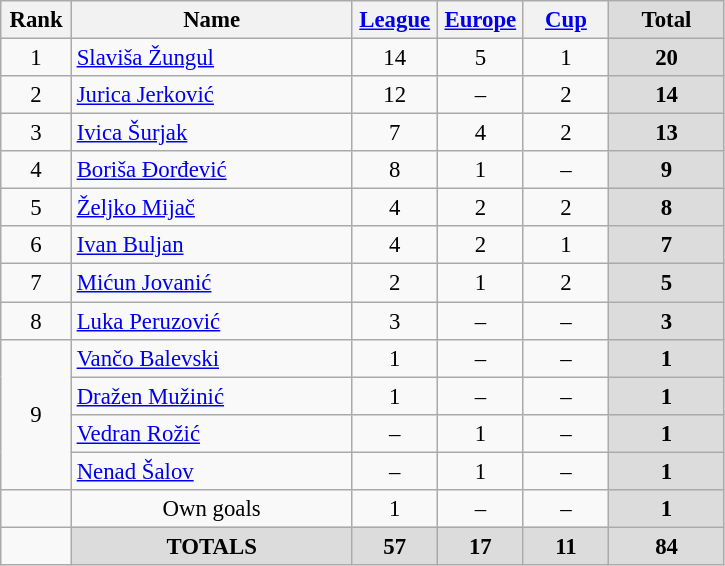<table class="wikitable" style="font-size: 95%; text-align: center;">
<tr>
<th width=40>Rank</th>
<th width=180>Name</th>
<th width=50><a href='#'>League</a></th>
<th width=50><a href='#'>Europe</a></th>
<th width=50><a href='#'>Cup</a></th>
<th width=70 style="background: #DCDCDC">Total</th>
</tr>
<tr>
<td rowspan=1>1</td>
<td style="text-align:left;"> <a href='#'>Slaviša Žungul</a></td>
<td>14</td>
<td>5</td>
<td>1</td>
<th style="background: #DCDCDC">20</th>
</tr>
<tr>
<td rowspan=1>2</td>
<td style="text-align:left;"> <a href='#'>Jurica Jerković</a></td>
<td>12</td>
<td>–</td>
<td>2</td>
<th style="background: #DCDCDC">14</th>
</tr>
<tr>
<td rowspan=1>3</td>
<td style="text-align:left;"> <a href='#'>Ivica Šurjak</a></td>
<td>7</td>
<td>4</td>
<td>2</td>
<th style="background: #DCDCDC">13</th>
</tr>
<tr>
<td rowspan=1>4</td>
<td style="text-align:left;"> <a href='#'>Boriša Đorđević</a></td>
<td>8</td>
<td>1</td>
<td>–</td>
<th style="background: #DCDCDC">9</th>
</tr>
<tr>
<td rowspan=1>5</td>
<td style="text-align:left;"> <a href='#'>Željko Mijač</a></td>
<td>4</td>
<td>2</td>
<td>2</td>
<th style="background: #DCDCDC">8</th>
</tr>
<tr>
<td rowspan=1>6</td>
<td style="text-align:left;"> <a href='#'>Ivan Buljan</a></td>
<td>4</td>
<td>2</td>
<td>1</td>
<th style="background: #DCDCDC">7</th>
</tr>
<tr>
<td rowspan=1>7</td>
<td style="text-align:left;"> <a href='#'>Mićun Jovanić</a></td>
<td>2</td>
<td>1</td>
<td>2</td>
<th style="background: #DCDCDC">5</th>
</tr>
<tr>
<td rowspan=1>8</td>
<td style="text-align:left;"> <a href='#'>Luka Peruzović</a></td>
<td>3</td>
<td>–</td>
<td>–</td>
<th style="background: #DCDCDC">3</th>
</tr>
<tr>
<td rowspan=4>9</td>
<td style="text-align:left;"> <a href='#'>Vančo Balevski</a></td>
<td>1</td>
<td>–</td>
<td>–</td>
<th style="background: #DCDCDC">1</th>
</tr>
<tr>
<td style="text-align:left;"> <a href='#'>Dražen Mužinić</a></td>
<td>1</td>
<td>–</td>
<td>–</td>
<th style="background: #DCDCDC">1</th>
</tr>
<tr>
<td style="text-align:left;"> <a href='#'>Vedran Rožić</a></td>
<td>–</td>
<td>1</td>
<td>–</td>
<th style="background: #DCDCDC">1</th>
</tr>
<tr>
<td style="text-align:left;"> <a href='#'>Nenad Šalov</a></td>
<td>–</td>
<td>1</td>
<td>–</td>
<th style="background: #DCDCDC">1</th>
</tr>
<tr>
<td></td>
<td style="text-align:center;">Own goals</td>
<td>1</td>
<td>–</td>
<td>–</td>
<th style="background: #DCDCDC">1</th>
</tr>
<tr>
<td></td>
<th style="background: #DCDCDC">TOTALS</th>
<th style="background: #DCDCDC">57</th>
<th style="background: #DCDCDC">17</th>
<th style="background: #DCDCDC">11</th>
<th style="background: #DCDCDC">84</th>
</tr>
</table>
